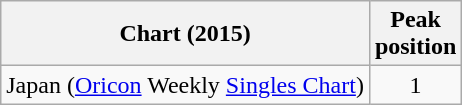<table class="wikitable sortable" border="1">
<tr>
<th>Chart (2015)</th>
<th>Peak<br>position</th>
</tr>
<tr>
<td>Japan (<a href='#'>Oricon</a> Weekly <a href='#'>Singles Chart</a>)</td>
<td style="text-align:center;">1</td>
</tr>
</table>
